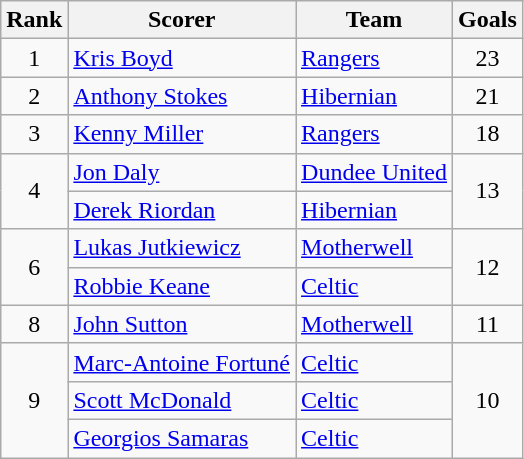<table class="wikitable">
<tr>
<th>Rank</th>
<th>Scorer</th>
<th>Team</th>
<th>Goals</th>
</tr>
<tr>
<td align=center>1</td>
<td> <a href='#'>Kris Boyd</a></td>
<td><a href='#'>Rangers</a></td>
<td align=center>23</td>
</tr>
<tr>
<td align=center>2</td>
<td> <a href='#'>Anthony Stokes</a></td>
<td><a href='#'>Hibernian</a></td>
<td align=center>21</td>
</tr>
<tr>
<td align=center>3</td>
<td> <a href='#'>Kenny Miller</a></td>
<td><a href='#'>Rangers</a></td>
<td align=center>18</td>
</tr>
<tr>
<td rowspan="2" style="text-align:center;">4</td>
<td> <a href='#'>Jon Daly</a></td>
<td><a href='#'>Dundee United</a></td>
<td rowspan="2" style="text-align:center;">13</td>
</tr>
<tr>
<td> <a href='#'>Derek Riordan</a></td>
<td><a href='#'>Hibernian</a></td>
</tr>
<tr>
<td rowspan="2" style="text-align:center;">6</td>
<td> <a href='#'>Lukas Jutkiewicz</a></td>
<td><a href='#'>Motherwell</a></td>
<td rowspan="2" style="text-align:center;">12</td>
</tr>
<tr>
<td> <a href='#'>Robbie Keane</a></td>
<td><a href='#'>Celtic</a></td>
</tr>
<tr>
<td align=center>8</td>
<td> <a href='#'>John Sutton</a></td>
<td><a href='#'>Motherwell</a></td>
<td align=center>11</td>
</tr>
<tr>
<td rowspan="3" style="text-align:center;">9</td>
<td> <a href='#'>Marc-Antoine Fortuné</a></td>
<td><a href='#'>Celtic</a></td>
<td rowspan="3" style="text-align:center;">10</td>
</tr>
<tr>
<td> <a href='#'>Scott McDonald</a></td>
<td><a href='#'>Celtic</a></td>
</tr>
<tr>
<td> <a href='#'>Georgios Samaras</a></td>
<td><a href='#'>Celtic</a></td>
</tr>
</table>
